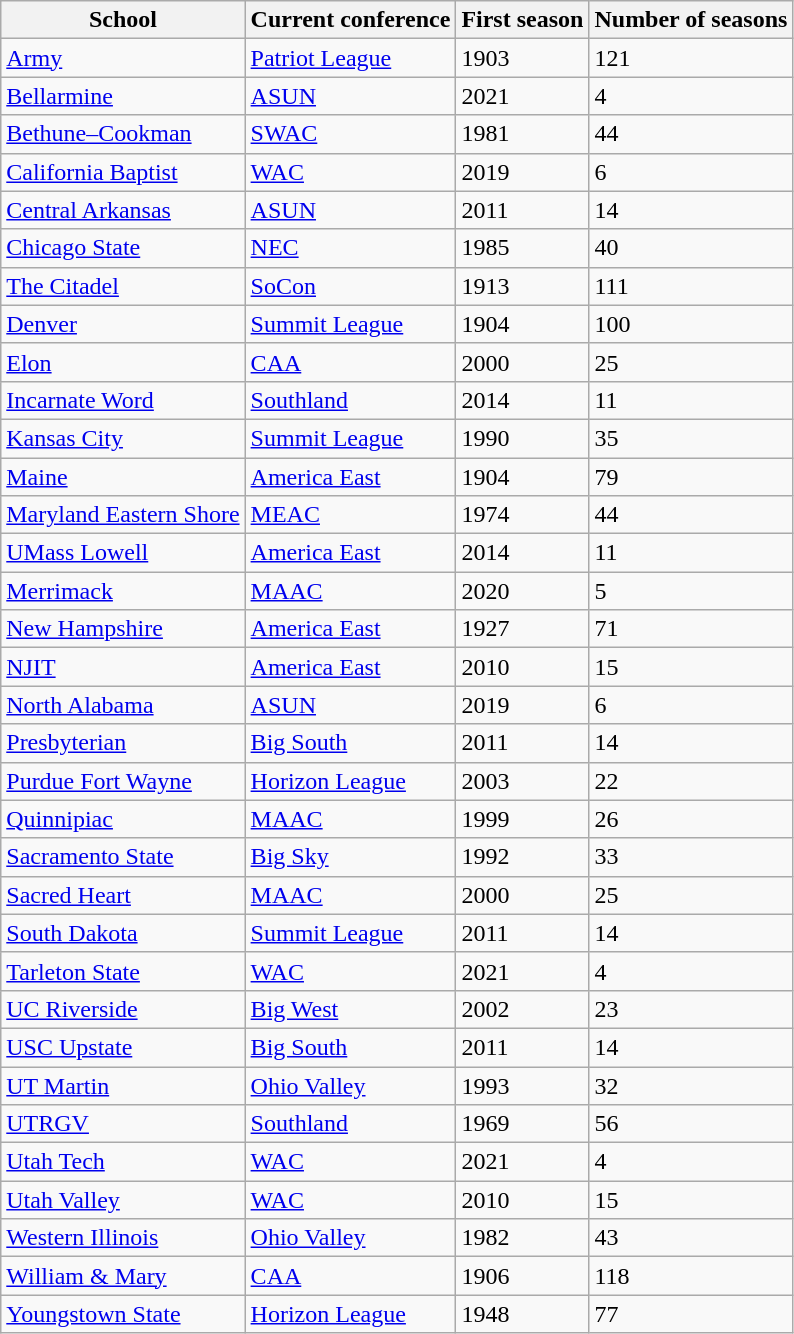<table class="wikitable sortable">
<tr>
<th>School</th>
<th>Current conference</th>
<th>First season</th>
<th>Number of seasons</th>
</tr>
<tr>
<td><a href='#'>Army</a></td>
<td><a href='#'>Patriot League</a></td>
<td>1903</td>
<td>121</td>
</tr>
<tr>
<td><a href='#'>Bellarmine</a></td>
<td><a href='#'>ASUN</a></td>
<td>2021</td>
<td>4</td>
</tr>
<tr>
<td><a href='#'>Bethune–Cookman</a></td>
<td><a href='#'>SWAC</a></td>
<td>1981</td>
<td>44</td>
</tr>
<tr>
<td><a href='#'>California Baptist</a></td>
<td><a href='#'>WAC</a></td>
<td>2019</td>
<td>6</td>
</tr>
<tr>
<td><a href='#'>Central Arkansas</a></td>
<td><a href='#'>ASUN</a></td>
<td>2011</td>
<td>14</td>
</tr>
<tr>
<td><a href='#'>Chicago State</a></td>
<td><a href='#'>NEC</a></td>
<td>1985</td>
<td>40</td>
</tr>
<tr>
<td><a href='#'>The Citadel</a></td>
<td><a href='#'>SoCon</a></td>
<td>1913</td>
<td>111</td>
</tr>
<tr>
<td><a href='#'>Denver</a></td>
<td><a href='#'>Summit League</a></td>
<td>1904</td>
<td>100</td>
</tr>
<tr>
<td><a href='#'>Elon</a></td>
<td><a href='#'>CAA</a></td>
<td>2000</td>
<td>25</td>
</tr>
<tr>
<td><a href='#'>Incarnate Word</a></td>
<td><a href='#'>Southland</a></td>
<td>2014</td>
<td>11</td>
</tr>
<tr>
<td><a href='#'>Kansas City</a></td>
<td><a href='#'>Summit League</a></td>
<td>1990</td>
<td>35</td>
</tr>
<tr>
<td><a href='#'>Maine</a></td>
<td><a href='#'>America East</a></td>
<td>1904</td>
<td>79</td>
</tr>
<tr>
<td><a href='#'>Maryland Eastern Shore</a></td>
<td><a href='#'>MEAC</a></td>
<td>1974</td>
<td>44</td>
</tr>
<tr>
<td><a href='#'>UMass Lowell</a></td>
<td><a href='#'>America East</a></td>
<td>2014</td>
<td>11</td>
</tr>
<tr>
<td><a href='#'>Merrimack</a></td>
<td><a href='#'>MAAC</a></td>
<td>2020</td>
<td>5</td>
</tr>
<tr>
<td><a href='#'>New Hampshire</a></td>
<td><a href='#'>America East</a></td>
<td>1927</td>
<td>71</td>
</tr>
<tr>
<td><a href='#'>NJIT</a></td>
<td><a href='#'>America East</a></td>
<td>2010</td>
<td>15</td>
</tr>
<tr>
<td><a href='#'>North Alabama</a></td>
<td><a href='#'>ASUN</a></td>
<td>2019</td>
<td>6</td>
</tr>
<tr>
<td><a href='#'>Presbyterian</a></td>
<td><a href='#'>Big South</a></td>
<td>2011</td>
<td>14</td>
</tr>
<tr>
<td><a href='#'>Purdue Fort Wayne</a></td>
<td><a href='#'>Horizon League</a></td>
<td>2003</td>
<td>22</td>
</tr>
<tr>
<td><a href='#'>Quinnipiac</a></td>
<td><a href='#'>MAAC</a></td>
<td>1999</td>
<td>26</td>
</tr>
<tr>
<td><a href='#'>Sacramento State</a></td>
<td><a href='#'>Big Sky</a></td>
<td>1992</td>
<td>33</td>
</tr>
<tr>
<td><a href='#'>Sacred Heart</a></td>
<td><a href='#'>MAAC</a></td>
<td>2000</td>
<td>25</td>
</tr>
<tr>
<td><a href='#'>South Dakota</a></td>
<td><a href='#'>Summit League</a></td>
<td>2011</td>
<td>14</td>
</tr>
<tr>
<td><a href='#'>Tarleton State</a></td>
<td><a href='#'>WAC</a></td>
<td>2021</td>
<td>4</td>
</tr>
<tr>
<td><a href='#'>UC Riverside</a></td>
<td><a href='#'>Big West</a></td>
<td>2002</td>
<td>23</td>
</tr>
<tr>
<td><a href='#'>USC Upstate</a></td>
<td><a href='#'>Big South</a></td>
<td>2011</td>
<td>14</td>
</tr>
<tr>
<td><a href='#'>UT Martin</a></td>
<td><a href='#'>Ohio Valley</a></td>
<td>1993</td>
<td>32</td>
</tr>
<tr>
<td><a href='#'>UTRGV</a></td>
<td><a href='#'>Southland</a></td>
<td>1969</td>
<td>56</td>
</tr>
<tr>
<td><a href='#'>Utah Tech</a></td>
<td><a href='#'>WAC</a></td>
<td>2021</td>
<td>4</td>
</tr>
<tr>
<td><a href='#'>Utah Valley</a></td>
<td><a href='#'>WAC</a></td>
<td>2010</td>
<td>15</td>
</tr>
<tr>
<td><a href='#'>Western Illinois</a></td>
<td><a href='#'>Ohio Valley</a></td>
<td>1982</td>
<td>43</td>
</tr>
<tr>
<td><a href='#'>William & Mary</a></td>
<td><a href='#'>CAA</a></td>
<td>1906</td>
<td>118</td>
</tr>
<tr>
<td><a href='#'>Youngstown State</a></td>
<td><a href='#'>Horizon League</a></td>
<td>1948</td>
<td>77</td>
</tr>
</table>
